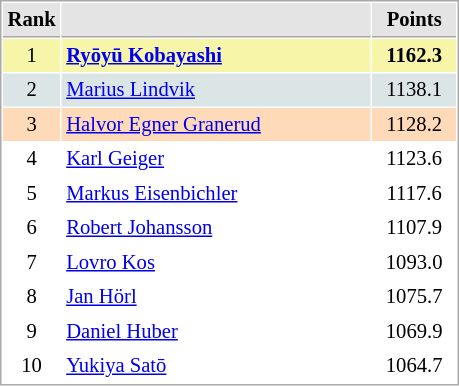<table cellspacing="1" cellpadding="3" style="border:1px solid #AAAAAA;font-size:86%">
<tr style="background-color: #E4E4E4;">
<th style="border-bottom:1px solid #AAAAAA; width: 10px;">Rank</th>
<th style="border-bottom:1px solid #AAAAAA; width: 200px;"></th>
<th style="border-bottom:1px solid #AAAAAA; width: 50px;">Points</th>
</tr>
<tr style="background:#f7f6a8;">
<td align=center>1</td>
<td> <strong><a href='#'>Ryōyū Kobayashi</a></strong> </td>
<td align=center><strong>1162.3</strong></td>
</tr>
<tr style="background:#dce5e5;">
<td align=center>2</td>
<td> <a href='#'>Marius Lindvik</a></td>
<td align=center>1138.1</td>
</tr>
<tr style="background:#ffdab9;">
<td align=center>3</td>
<td> <a href='#'>Halvor Egner Granerud</a></td>
<td align=center>1128.2</td>
</tr>
<tr>
<td align=center>4</td>
<td> <a href='#'>Karl Geiger</a></td>
<td align=center>1123.6</td>
</tr>
<tr>
<td align=center>5</td>
<td> <a href='#'>Markus Eisenbichler</a></td>
<td align=center>1117.6</td>
</tr>
<tr>
<td align=center>6</td>
<td> <a href='#'>Robert Johansson</a></td>
<td align=center>1107.9</td>
</tr>
<tr>
<td align=center>7</td>
<td> <a href='#'>Lovro Kos</a></td>
<td align=center>1093.0</td>
</tr>
<tr>
<td align=center>8</td>
<td> <a href='#'>Jan Hörl</a></td>
<td align=center>1075.7</td>
</tr>
<tr>
<td align=center>9</td>
<td> <a href='#'>Daniel Huber</a></td>
<td align=center>1069.9</td>
</tr>
<tr>
<td align=center>10</td>
<td> <a href='#'>Yukiya Satō</a></td>
<td align=center>1064.7</td>
</tr>
</table>
